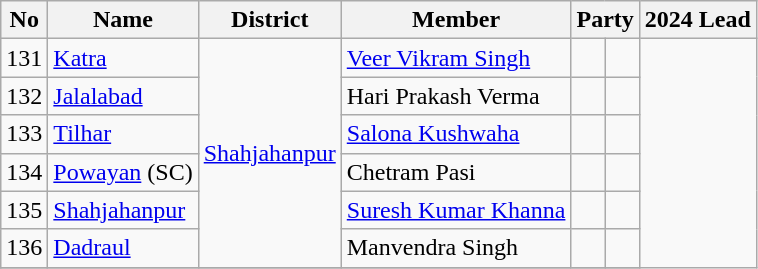<table class="wikitable sortable">
<tr>
<th>No</th>
<th>Name</th>
<th>District</th>
<th>Member</th>
<th colspan="2">Party</th>
<th colspan="2">2024 Lead</th>
</tr>
<tr>
<td>131</td>
<td><a href='#'>Katra</a></td>
<td rowspan="6"><a href='#'>Shahjahanpur</a></td>
<td><a href='#'>Veer Vikram Singh</a></td>
<td></td>
<td></td>
</tr>
<tr>
<td>132</td>
<td><a href='#'>Jalalabad</a></td>
<td>Hari Prakash Verma</td>
<td></td>
<td></td>
</tr>
<tr>
<td>133</td>
<td><a href='#'>Tilhar</a></td>
<td><a href='#'>Salona Kushwaha</a></td>
<td></td>
<td></td>
</tr>
<tr>
<td>134</td>
<td><a href='#'>Powayan</a> (SC)</td>
<td>Chetram Pasi</td>
<td></td>
<td></td>
</tr>
<tr>
<td>135</td>
<td><a href='#'>Shahjahanpur</a></td>
<td><a href='#'>Suresh Kumar Khanna</a></td>
<td></td>
<td></td>
</tr>
<tr>
<td>136</td>
<td><a href='#'>Dadraul</a></td>
<td>Manvendra Singh</td>
<td></td>
<td></td>
</tr>
<tr>
</tr>
</table>
